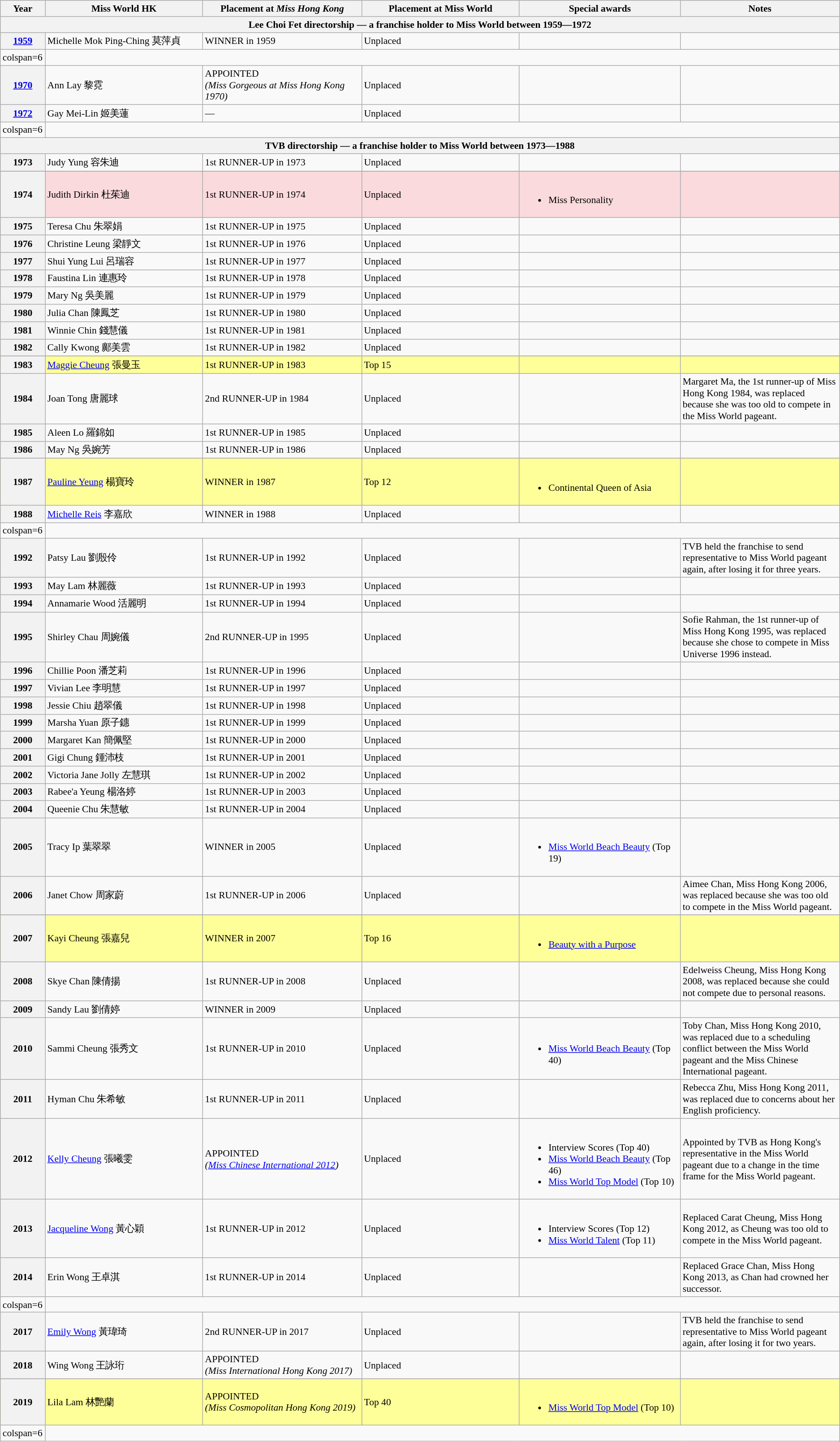<table class="wikitable " style="font-size: 90%;">
<tr>
<th width="60">Year</th>
<th width="250">Miss World HK</th>
<th width="250">Placement at <em>Miss Hong Kong</em></th>
<th width="250">Placement at Miss World</th>
<th width="250">Special awards</th>
<th width="250">Notes</th>
</tr>
<tr>
<th colspan="6">Lee Choi Fet directorship — a franchise holder to Miss World between 1959―1972</th>
</tr>
<tr>
<th><a href='#'>1959</a></th>
<td>Michelle Mok Ping-Ching 莫萍貞</td>
<td>WINNER in 1959</td>
<td>Unplaced</td>
<td></td>
<td></td>
</tr>
<tr>
<td>colspan=6 </td>
</tr>
<tr>
<th><a href='#'>1970</a></th>
<td>Ann Lay 黎霓</td>
<td>APPOINTED<br><em>(Miss Gorgeous at Miss Hong Kong 1970)</em></td>
<td>Unplaced</td>
<td></td>
<td></td>
</tr>
<tr>
<th><a href='#'>1972</a></th>
<td>Gay Mei-Lin 姬美蓮</td>
<td>―</td>
<td>Unplaced</td>
<td></td>
<td></td>
</tr>
<tr>
<td>colspan=6 </td>
</tr>
<tr>
<th colspan="6">TVB directorship — a franchise holder to Miss World between 1973―1988</th>
</tr>
<tr>
<th>1973</th>
<td>Judy Yung 容朱迪</td>
<td>1st RUNNER-UP in 1973</td>
<td>Unplaced</td>
<td></td>
<td></td>
</tr>
<tr>
</tr>
<tr style="background-color:#FADADD;">
<th>1974</th>
<td>Judith Dirkin 杜茱迪</td>
<td>1st RUNNER-UP in 1974</td>
<td>Unplaced</td>
<td><br><ul><li>Miss Personality</li></ul></td>
<td></td>
</tr>
<tr>
<th>1975</th>
<td>Teresa Chu 朱翠娟</td>
<td>1st RUNNER-UP in 1975</td>
<td>Unplaced</td>
<td></td>
<td></td>
</tr>
<tr>
<th>1976</th>
<td>Christine Leung 梁靜文</td>
<td>1st RUNNER-UP in 1976</td>
<td>Unplaced</td>
<td></td>
<td></td>
</tr>
<tr>
<th>1977</th>
<td>Shui Yung Lui 呂瑞容</td>
<td>1st RUNNER-UP in 1977</td>
<td>Unplaced</td>
<td></td>
<td></td>
</tr>
<tr>
<th>1978</th>
<td>Faustina Lin 連惠玲</td>
<td>1st RUNNER-UP in 1978</td>
<td>Unplaced</td>
<td></td>
<td></td>
</tr>
<tr>
<th>1979</th>
<td>Mary Ng 吳美麗</td>
<td>1st RUNNER-UP in 1979</td>
<td>Unplaced</td>
<td></td>
<td></td>
</tr>
<tr>
<th>1980</th>
<td>Julia Chan 陳鳳芝</td>
<td>1st RUNNER-UP in 1980</td>
<td>Unplaced</td>
<td></td>
<td></td>
</tr>
<tr>
<th>1981</th>
<td>Winnie Chin 錢慧儀</td>
<td>1st RUNNER-UP in 1981</td>
<td>Unplaced</td>
<td></td>
<td></td>
</tr>
<tr>
<th>1982</th>
<td>Cally Kwong 鄺美雲</td>
<td>1st RUNNER-UP in 1982</td>
<td>Unplaced</td>
<td></td>
<td></td>
</tr>
<tr>
</tr>
<tr style="background-color:#FFFF99;">
<th>1983</th>
<td><a href='#'>Maggie Cheung</a> 張曼玉</td>
<td>1st RUNNER-UP in 1983</td>
<td>Top 15</td>
<td></td>
<td></td>
</tr>
<tr>
<th>1984</th>
<td>Joan Tong 唐麗球</td>
<td>2nd RUNNER-UP in 1984</td>
<td>Unplaced</td>
<td></td>
<td>Margaret Ma, the 1st runner-up of Miss Hong Kong 1984, was replaced because she was too old to compete in the Miss World pageant.</td>
</tr>
<tr>
<th>1985</th>
<td>Aleen Lo 羅錦如</td>
<td>1st RUNNER-UP in 1985</td>
<td>Unplaced</td>
<td></td>
<td></td>
</tr>
<tr>
<th>1986</th>
<td>May Ng 吳婉芳</td>
<td>1st RUNNER-UP in 1986</td>
<td>Unplaced</td>
<td></td>
<td></td>
</tr>
<tr>
</tr>
<tr style="background-color:#FFFF99;">
<th>1987</th>
<td><a href='#'>Pauline Yeung</a> 楊寶玲</td>
<td>WINNER in 1987</td>
<td>Top 12</td>
<td><br><ul><li>Continental Queen of Asia</li></ul></td>
<td></td>
</tr>
<tr>
<th>1988</th>
<td><a href='#'>Michelle Reis</a> 李嘉欣</td>
<td>WINNER in 1988</td>
<td>Unplaced</td>
<td></td>
<td></td>
</tr>
<tr>
<td>colspan=6 </td>
</tr>
<tr>
<th>1992</th>
<td>Patsy Lau 劉殷伶</td>
<td>1st RUNNER-UP in 1992</td>
<td>Unplaced</td>
<td></td>
<td>TVB held the franchise to send representative to Miss World pageant again, after losing it for three years.</td>
</tr>
<tr>
<th>1993</th>
<td>May Lam 林麗薇</td>
<td>1st RUNNER-UP in 1993</td>
<td>Unplaced</td>
<td></td>
<td></td>
</tr>
<tr>
<th>1994</th>
<td>Annamarie Wood 活麗明</td>
<td>1st RUNNER-UP in 1994</td>
<td>Unplaced</td>
<td></td>
<td></td>
</tr>
<tr>
<th>1995</th>
<td>Shirley Chau 周婉儀</td>
<td>2nd RUNNER-UP in 1995</td>
<td>Unplaced</td>
<td></td>
<td>Sofie Rahman, the 1st runner-up of Miss Hong Kong 1995, was replaced because she chose to compete in Miss Universe 1996 instead.</td>
</tr>
<tr>
<th>1996</th>
<td>Chillie Poon 潘芝莉</td>
<td>1st RUNNER-UP in 1996</td>
<td>Unplaced</td>
<td></td>
<td></td>
</tr>
<tr>
<th>1997</th>
<td>Vivian Lee 李明慧</td>
<td>1st RUNNER-UP in 1997</td>
<td>Unplaced</td>
<td></td>
<td></td>
</tr>
<tr>
<th>1998</th>
<td>Jessie Chiu 趙翠儀</td>
<td>1st RUNNER-UP in 1998</td>
<td>Unplaced</td>
<td></td>
<td></td>
</tr>
<tr>
<th>1999</th>
<td>Marsha Yuan 原子鏸</td>
<td>1st RUNNER-UP in 1999</td>
<td>Unplaced</td>
<td></td>
<td></td>
</tr>
<tr>
<th>2000</th>
<td>Margaret Kan 簡佩堅</td>
<td>1st RUNNER-UP in 2000</td>
<td>Unplaced</td>
<td></td>
<td></td>
</tr>
<tr>
<th>2001</th>
<td>Gigi Chung 鍾沛枝</td>
<td>1st RUNNER-UP in 2001</td>
<td>Unplaced</td>
<td></td>
<td></td>
</tr>
<tr>
<th>2002</th>
<td>Victoria Jane Jolly 左慧琪</td>
<td>1st RUNNER-UP in 2002</td>
<td>Unplaced</td>
<td></td>
<td></td>
</tr>
<tr>
<th>2003</th>
<td>Rabee'a Yeung 楊洛婷</td>
<td>1st RUNNER-UP in 2003</td>
<td>Unplaced</td>
<td></td>
<td></td>
</tr>
<tr>
<th>2004</th>
<td>Queenie Chu 朱慧敏</td>
<td>1st RUNNER-UP in 2004</td>
<td>Unplaced</td>
<td></td>
<td></td>
</tr>
<tr>
<th>2005</th>
<td>Tracy Ip 葉翠翠</td>
<td>WINNER in 2005</td>
<td>Unplaced</td>
<td><br><ul><li><a href='#'>Miss World Beach Beauty</a> (Top 19)</li></ul></td>
<td></td>
</tr>
<tr>
<th>2006</th>
<td>Janet Chow 周家蔚</td>
<td>1st RUNNER-UP in 2006</td>
<td>Unplaced</td>
<td></td>
<td>Aimee Chan, Miss Hong Kong 2006, was replaced because she was too old to compete in the Miss World pageant.</td>
</tr>
<tr>
</tr>
<tr style="background-color:#FFFF99;">
<th>2007</th>
<td>Kayi Cheung 張嘉兒</td>
<td>WINNER in 2007</td>
<td>Top 16</td>
<td><br><ul><li><a href='#'>Beauty with a Purpose</a></li></ul></td>
<td></td>
</tr>
<tr>
<th>2008</th>
<td>Skye Chan 陳倩揚</td>
<td>1st RUNNER-UP in 2008</td>
<td>Unplaced</td>
<td></td>
<td>Edelweiss Cheung, Miss Hong Kong 2008, was replaced because she could not compete due to personal reasons.</td>
</tr>
<tr>
<th>2009</th>
<td>Sandy Lau 劉倩婷</td>
<td>WINNER in 2009</td>
<td>Unplaced</td>
<td></td>
<td></td>
</tr>
<tr>
<th>2010</th>
<td>Sammi Cheung 張秀文</td>
<td>1st RUNNER-UP in 2010</td>
<td>Unplaced</td>
<td><br><ul><li><a href='#'>Miss World Beach Beauty</a> (Top 40)</li></ul></td>
<td>Toby Chan, Miss Hong Kong 2010, was replaced due to a scheduling conflict between the Miss World pageant and the Miss Chinese International pageant.</td>
</tr>
<tr>
<th>2011</th>
<td>Hyman Chu 朱希敏</td>
<td>1st RUNNER-UP in 2011</td>
<td>Unplaced</td>
<td></td>
<td>Rebecca Zhu, Miss Hong Kong 2011, was replaced due to concerns about her English proficiency.</td>
</tr>
<tr>
<th>2012</th>
<td><a href='#'>Kelly Cheung</a> 張曦雯</td>
<td>APPOINTED<br><em>(<a href='#'>Miss Chinese International 2012</a>)</em></td>
<td>Unplaced</td>
<td><br><ul><li>Interview Scores (Top 40)</li><li><a href='#'>Miss World Beach Beauty</a> (Top 46)</li><li><a href='#'>Miss World Top Model</a> (Top 10)</li></ul></td>
<td>Appointed by TVB as Hong Kong's representative in the Miss World pageant due to a change in the time frame for the Miss World pageant.</td>
</tr>
<tr>
<th>2013</th>
<td><a href='#'>Jacqueline Wong</a> 黃心穎</td>
<td>1st RUNNER-UP in 2012</td>
<td>Unplaced</td>
<td><br><ul><li>Interview Scores (Top 12)</li><li><a href='#'>Miss World Talent</a> (Top 11)</li></ul></td>
<td>Replaced Carat Cheung, Miss Hong Kong 2012, as Cheung was too old to compete in the Miss World pageant.</td>
</tr>
<tr>
<th>2014</th>
<td>Erin Wong 王卓淇</td>
<td>1st RUNNER-UP in 2014</td>
<td>Unplaced</td>
<td></td>
<td>Replaced Grace Chan, Miss Hong Kong 2013, as Chan had crowned her successor.</td>
</tr>
<tr>
<td>colspan=6 </td>
</tr>
<tr>
<th>2017</th>
<td><a href='#'>Emily Wong</a> 黃瑋琦</td>
<td>2nd RUNNER-UP in 2017</td>
<td>Unplaced</td>
<td></td>
<td>TVB held the franchise to send representative to Miss World pageant again, after losing it for two years.</td>
</tr>
<tr>
<th>2018</th>
<td>Wing Wong 王詠珩</td>
<td>APPOINTED<br><em>(Miss International Hong Kong 2017)</em></td>
<td>Unplaced</td>
<td></td>
<td></td>
</tr>
<tr>
</tr>
<tr style="background-color:#FFFF99;">
<th>2019</th>
<td>Lila Lam 林艷蘭</td>
<td>APPOINTED<br><em>(Miss Cosmopolitan Hong Kong 2019)</em></td>
<td>Top 40</td>
<td><br><ul><li><a href='#'>Miss World Top Model</a> (Top 10)</li></ul></td>
<td></td>
</tr>
<tr>
<td>colspan=6 </td>
</tr>
<tr>
</tr>
</table>
